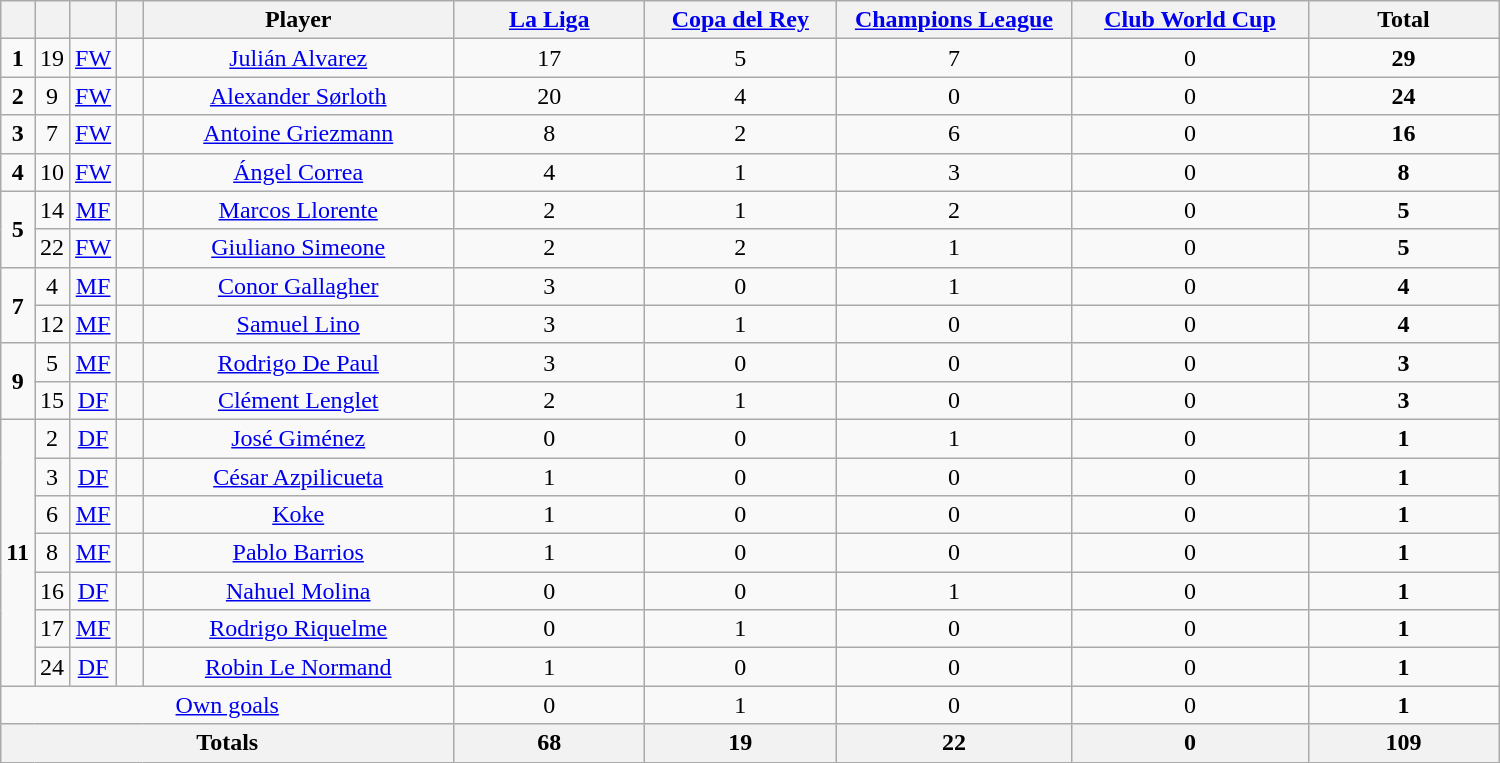<table class="wikitable" style="text-align:center">
<tr>
<th width=10></th>
<th width=10></th>
<th width=10></th>
<th width=10></th>
<th width=200>Player</th>
<th width=120><a href='#'>La Liga</a></th>
<th width=120><a href='#'>Copa del Rey</a></th>
<th width=150><a href='#'>Champions League</a></th>
<th width=150><a href='#'>Club World Cup</a></th>
<th width=120>Total</th>
</tr>
<tr>
<td><strong>1</strong></td>
<td>19</td>
<td><a href='#'>FW</a></td>
<td></td>
<td><a href='#'>Julián Alvarez</a></td>
<td>17</td>
<td>5</td>
<td>7</td>
<td>0</td>
<td><strong>29</strong></td>
</tr>
<tr>
<td><strong>2</strong></td>
<td>9</td>
<td><a href='#'>FW</a></td>
<td></td>
<td><a href='#'>Alexander Sørloth</a></td>
<td>20</td>
<td>4</td>
<td>0</td>
<td>0</td>
<td><strong>24</strong></td>
</tr>
<tr>
<td rowspan=1><strong>3</strong></td>
<td>7</td>
<td><a href='#'>FW</a></td>
<td></td>
<td><a href='#'>Antoine Griezmann</a></td>
<td>8</td>
<td>2</td>
<td>6</td>
<td>0</td>
<td><strong>16</strong></td>
</tr>
<tr>
<td rowspan=1><strong>4</strong></td>
<td>10</td>
<td><a href='#'>FW</a></td>
<td></td>
<td><a href='#'>Ángel Correa</a></td>
<td>4</td>
<td>1</td>
<td>3</td>
<td>0</td>
<td><strong>8</strong></td>
</tr>
<tr>
<td rowspan=2><strong>5</strong></td>
<td>14</td>
<td><a href='#'>MF</a></td>
<td></td>
<td><a href='#'>Marcos Llorente</a></td>
<td>2</td>
<td>1</td>
<td>2</td>
<td>0</td>
<td><strong>5</strong></td>
</tr>
<tr>
<td>22</td>
<td><a href='#'>FW</a></td>
<td></td>
<td><a href='#'>Giuliano Simeone</a></td>
<td>2</td>
<td>2</td>
<td>1</td>
<td>0</td>
<td><strong>5</strong></td>
</tr>
<tr>
<td rowspan=2><strong>7</strong></td>
<td>4</td>
<td><a href='#'>MF</a></td>
<td></td>
<td><a href='#'>Conor Gallagher</a></td>
<td>3</td>
<td>0</td>
<td>1</td>
<td>0</td>
<td><strong>4</strong></td>
</tr>
<tr>
<td>12</td>
<td><a href='#'>MF</a></td>
<td></td>
<td><a href='#'>Samuel Lino</a></td>
<td>3</td>
<td>1</td>
<td>0</td>
<td>0</td>
<td><strong>4</strong></td>
</tr>
<tr>
<td rowspan=2><strong>9</strong></td>
<td>5</td>
<td><a href='#'>MF</a></td>
<td></td>
<td><a href='#'>Rodrigo De Paul</a></td>
<td>3</td>
<td>0</td>
<td>0</td>
<td>0</td>
<td><strong>3</strong></td>
</tr>
<tr>
<td>15</td>
<td><a href='#'>DF</a></td>
<td></td>
<td><a href='#'>Clément Lenglet</a></td>
<td>2</td>
<td>1</td>
<td>0</td>
<td>0</td>
<td><strong>3</strong></td>
</tr>
<tr>
<td rowspan=7><strong>11</strong></td>
<td>2</td>
<td><a href='#'>DF</a></td>
<td></td>
<td><a href='#'>José Giménez</a></td>
<td>0</td>
<td>0</td>
<td>1</td>
<td>0</td>
<td><strong>1</strong></td>
</tr>
<tr>
<td>3</td>
<td><a href='#'>DF</a></td>
<td></td>
<td><a href='#'>César Azpilicueta</a></td>
<td>1</td>
<td>0</td>
<td>0</td>
<td>0</td>
<td><strong>1</strong></td>
</tr>
<tr>
<td>6</td>
<td><a href='#'>MF</a></td>
<td></td>
<td><a href='#'>Koke</a></td>
<td>1</td>
<td>0</td>
<td>0</td>
<td>0</td>
<td><strong>1</strong></td>
</tr>
<tr>
<td>8</td>
<td><a href='#'>MF</a></td>
<td></td>
<td><a href='#'>Pablo Barrios</a></td>
<td>1</td>
<td>0</td>
<td>0</td>
<td>0</td>
<td><strong>1</strong></td>
</tr>
<tr>
<td>16</td>
<td><a href='#'>DF</a></td>
<td></td>
<td><a href='#'>Nahuel Molina</a></td>
<td>0</td>
<td>0</td>
<td>1</td>
<td>0</td>
<td><strong>1</strong></td>
</tr>
<tr>
<td>17</td>
<td><a href='#'>MF</a></td>
<td></td>
<td><a href='#'>Rodrigo Riquelme</a></td>
<td>0</td>
<td>1</td>
<td>0</td>
<td>0</td>
<td><strong>1</strong></td>
</tr>
<tr>
<td>24</td>
<td><a href='#'>DF</a></td>
<td></td>
<td><a href='#'>Robin Le Normand</a></td>
<td>1</td>
<td>0</td>
<td>0</td>
<td>0</td>
<td><strong>1</strong></td>
</tr>
<tr>
<td colspan=5><a href='#'>Own goals</a></td>
<td>0</td>
<td>1</td>
<td>0</td>
<td>0</td>
<td><strong>1</strong></td>
</tr>
<tr>
<th colspan=5>Totals</th>
<th>68</th>
<th>19</th>
<th>22</th>
<th>0</th>
<th>109</th>
</tr>
</table>
